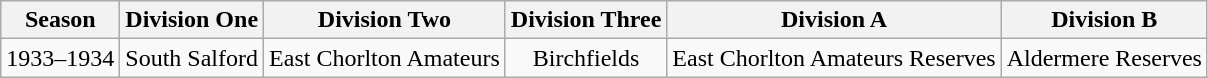<table class="wikitable" style="text-align: center">
<tr>
<th>Season</th>
<th>Division One</th>
<th>Division Two</th>
<th>Division Three</th>
<th>Division A</th>
<th>Division B</th>
</tr>
<tr>
<td>1933–1934</td>
<td>South Salford</td>
<td>East Chorlton Amateurs</td>
<td>Birchfields</td>
<td>East Chorlton Amateurs Reserves</td>
<td>Aldermere Reserves</td>
</tr>
</table>
